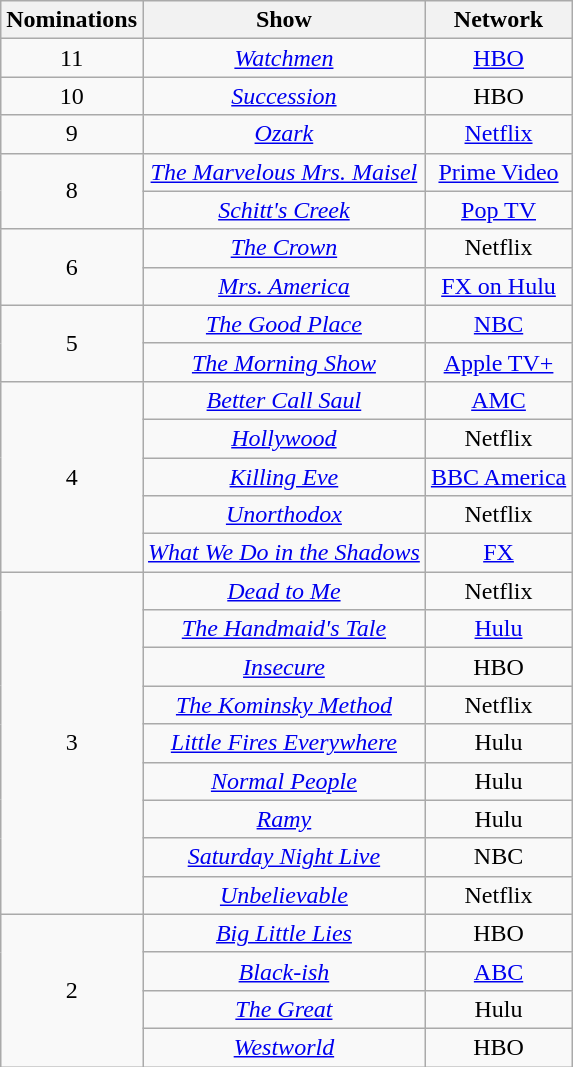<table class="wikitable sortable" style="text-align: center; max-width:29em">
<tr>
<th scope="col">Nominations</th>
<th scope="col">Show</th>
<th scope="col">Network</th>
</tr>
<tr>
<td scope="row">11</td>
<td><em><a href='#'>Watchmen</a></em></td>
<td><a href='#'>HBO</a></td>
</tr>
<tr>
<td scope="row">10</td>
<td><em><a href='#'>Succession</a></em></td>
<td>HBO</td>
</tr>
<tr>
<td scope="row">9</td>
<td><em><a href='#'>Ozark</a></em></td>
<td><a href='#'>Netflix</a></td>
</tr>
<tr>
<td scope="row" rowspan="2">8</td>
<td data-sort-value="Marvelous Mrs. Maisel"><em><a href='#'>The Marvelous Mrs. Maisel</a></em></td>
<td><a href='#'>Prime Video</a></td>
</tr>
<tr>
<td><em><a href='#'>Schitt's Creek</a></em></td>
<td><a href='#'>Pop TV</a></td>
</tr>
<tr>
<td scope="row" rowspan="2">6</td>
<td data-sort-value="Crown"><em><a href='#'>The Crown</a></em></td>
<td>Netflix</td>
</tr>
<tr>
<td><em><a href='#'>Mrs. America</a></em></td>
<td><a href='#'>FX on Hulu</a></td>
</tr>
<tr>
<td scope="row" rowspan="2">5</td>
<td data-sort-value="Good Place"><em><a href='#'>The Good Place</a></em></td>
<td><a href='#'>NBC</a></td>
</tr>
<tr>
<td data-sort-value="Morning Show"><em><a href='#'>The Morning Show</a></em></td>
<td><a href='#'>Apple TV+</a></td>
</tr>
<tr>
<td scope="row" rowspan="5">4</td>
<td><em><a href='#'>Better Call Saul</a></em></td>
<td><a href='#'>AMC</a></td>
</tr>
<tr>
<td><em><a href='#'>Hollywood</a></em></td>
<td>Netflix</td>
</tr>
<tr>
<td><em><a href='#'>Killing Eve</a></em></td>
<td><a href='#'>BBC America</a></td>
</tr>
<tr>
<td><em><a href='#'>Unorthodox</a></em></td>
<td>Netflix</td>
</tr>
<tr>
<td><em><a href='#'>What We Do in the Shadows</a></em></td>
<td><a href='#'>FX</a></td>
</tr>
<tr>
<td scope="row" rowspan="9">3</td>
<td><em><a href='#'>Dead to Me</a></em></td>
<td>Netflix</td>
</tr>
<tr>
<td data-sort-value="Handmaid's Tale"><em><a href='#'>The Handmaid's Tale</a></em></td>
<td><a href='#'>Hulu</a></td>
</tr>
<tr>
<td><em><a href='#'>Insecure</a></em></td>
<td>HBO</td>
</tr>
<tr>
<td data-sort-value="Kominsky Method"><em><a href='#'>The Kominsky Method</a></em></td>
<td>Netflix</td>
</tr>
<tr>
<td><em><a href='#'>Little Fires Everywhere</a></em></td>
<td>Hulu</td>
</tr>
<tr>
<td><em><a href='#'>Normal People</a></em></td>
<td>Hulu</td>
</tr>
<tr>
<td><em><a href='#'>Ramy</a></em></td>
<td>Hulu</td>
</tr>
<tr>
<td><em><a href='#'>Saturday Night Live</a></em></td>
<td>NBC</td>
</tr>
<tr>
<td><em><a href='#'>Unbelievable</a></em></td>
<td>Netflix</td>
</tr>
<tr>
<td scope="row" rowspan="4">2</td>
<td><em><a href='#'>Big Little Lies</a></em></td>
<td>HBO</td>
</tr>
<tr>
<td><em><a href='#'>Black-ish</a></em></td>
<td><a href='#'>ABC</a></td>
</tr>
<tr>
<td data-sort-value="Great"><em><a href='#'>The Great</a></em></td>
<td>Hulu</td>
</tr>
<tr>
<td><em><a href='#'>Westworld</a></em></td>
<td>HBO</td>
</tr>
</table>
